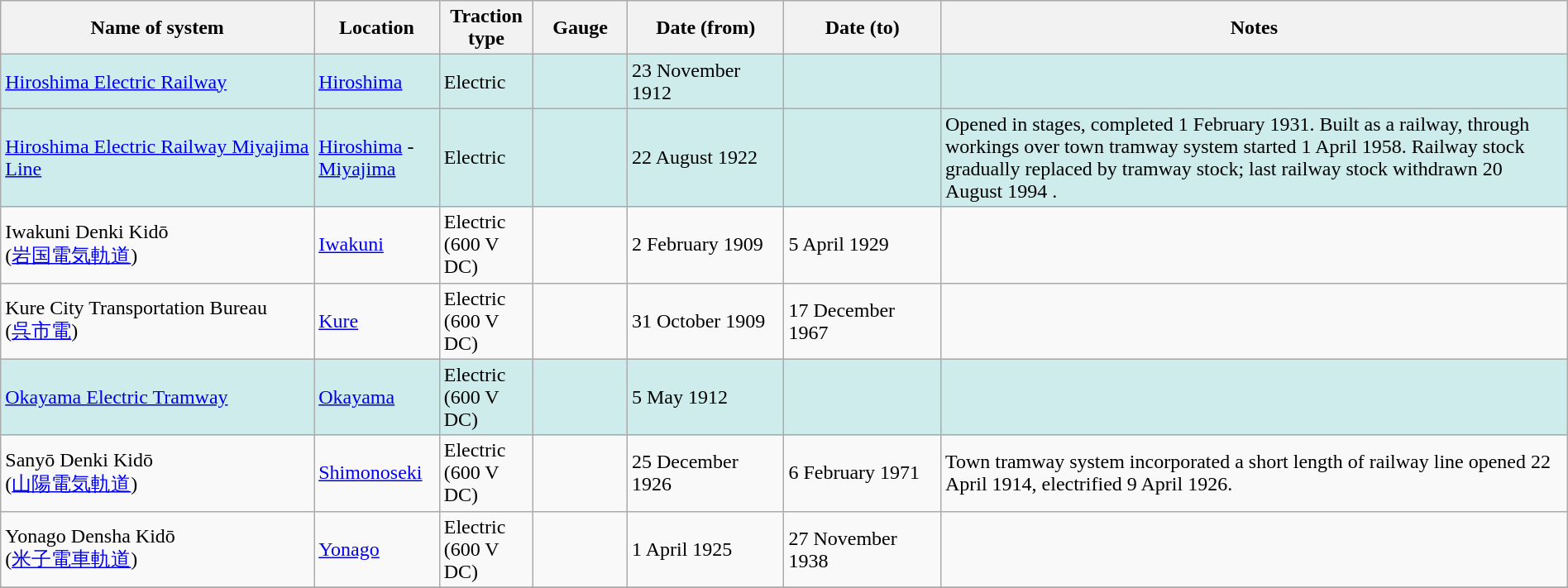<table class="wikitable" width=100%>
<tr>
<th width="20%">Name of system</th>
<th width="08%">Location</th>
<th width="06%">Traction<br>type</th>
<th width="06%">Gauge</th>
<th width="10%">Date (from)</th>
<th width="10%">Date (to)</th>
<th width="40%">Notes</th>
</tr>
<tr style="background:#CFECEC">
<td><a href='#'>Hiroshima Electric Railway</a></td>
<td><a href='#'>Hiroshima</a></td>
<td>Electric</td>
<td></td>
<td>23 November 1912 </td>
<td> </td>
<td> </td>
</tr>
<tr style="background:#CFECEC">
<td><a href='#'>Hiroshima Electric Railway Miyajima Line</a></td>
<td><a href='#'>Hiroshima</a> - <a href='#'>Miyajima</a></td>
<td>Electric</td>
<td> </td>
<td>22 August 1922</td>
<td> </td>
<td>Opened in stages, completed 1 February 1931. Built as a railway, through workings over town tramway system started 1 April 1958. Railway stock gradually replaced by tramway stock; last railway stock withdrawn 20 August 1994 .</td>
</tr>
<tr>
<td>Iwakuni Denki Kidō<br>(<a href='#'>岩国電気軌道</a>)</td>
<td><a href='#'>Iwakuni</a></td>
<td>Electric<br>(600 V DC)</td>
<td></td>
<td>2 February 1909</td>
<td>5 April 1929</td>
<td></td>
</tr>
<tr>
<td>Kure City Transportation Bureau<br>(<a href='#'>呉市電</a>)</td>
<td><a href='#'>Kure</a></td>
<td>Electric<br>(600 V DC)</td>
<td></td>
<td>31 October 1909</td>
<td>17 December 1967</td>
<td></td>
</tr>
<tr style="background:#CFECEC">
<td><a href='#'>Okayama Electric Tramway</a></td>
<td><a href='#'>Okayama</a></td>
<td>Electric<br>(600 V DC)</td>
<td></td>
<td>5 May 1912 </td>
<td> </td>
<td> </td>
</tr>
<tr>
<td>Sanyō Denki Kidō<br>(<a href='#'>山陽電気軌道</a>)</td>
<td><a href='#'>Shimonoseki</a></td>
<td>Electric<br>(600 V DC)</td>
<td></td>
<td>25 December 1926</td>
<td>6 February 1971</td>
<td>Town tramway system incorporated a short length of railway line opened 22 April 1914, electrified 9 April 1926.</td>
</tr>
<tr>
<td>Yonago Densha Kidō<br>(<a href='#'>米子電車軌道</a>)</td>
<td><a href='#'>Yonago</a></td>
<td>Electric<br>(600 V DC)</td>
<td></td>
<td>1 April 1925</td>
<td>27 November 1938</td>
<td></td>
</tr>
<tr>
</tr>
</table>
